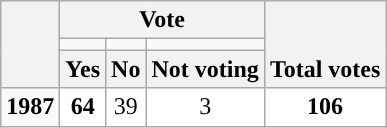<table class=wikitable style="text-align:center">
<tr style="vertical-align:bottom;">
<th rowspan=3></th>
<th colspan=3>Vote</th>
<th rowspan=3>Total votes</th>
</tr>
<tr style="height:5px">
<td style="background-color:"></td>
<td style="background-color:"></td>
<td style="background-color:"></td>
</tr>
<tr style="vertical-align:bottom;">
<th>Yes</th>
<th>No</th>
<th>Not voting</th>
</tr>
<tr>
<td><strong>1987</strong></td>
<td style="background:#fff;"><strong>64</strong></td>
<td style="background:#fff;">39</td>
<td style="background:#fff;">3</td>
<td style="background:#fff;"><strong>106</strong></td>
</tr>
</table>
